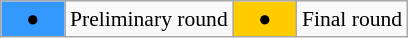<table class="wikitable" style="margin:0.5em auto; font-size:90%; position:relative">
<tr>
<td style="width:2.5em; background:#3399ff; text-align:center">●</td>
<td>Preliminary round</td>
<td style="width:2.5em; background:#ffcc00; text-align:center">●</td>
<td>Final round</td>
</tr>
</table>
